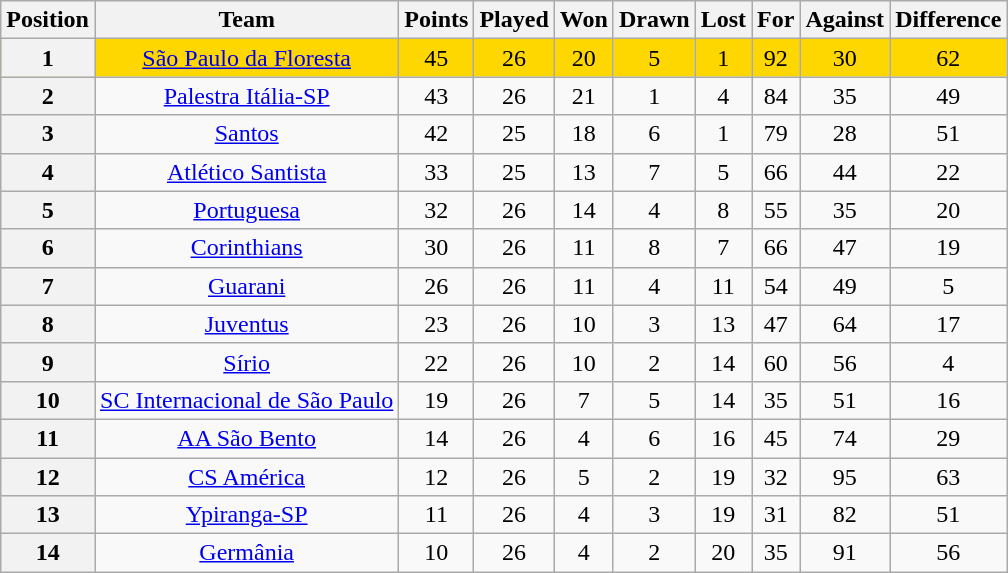<table class="wikitable" style="text-align:center">
<tr>
<th>Position</th>
<th>Team</th>
<th>Points</th>
<th>Played</th>
<th>Won</th>
<th>Drawn</th>
<th>Lost</th>
<th>For</th>
<th>Against</th>
<th>Difference</th>
</tr>
<tr style="background: gold;">
<th>1</th>
<td><a href='#'>São Paulo da Floresta</a></td>
<td>45</td>
<td>26</td>
<td>20</td>
<td>5</td>
<td>1</td>
<td>92</td>
<td>30</td>
<td>62</td>
</tr>
<tr>
<th>2</th>
<td><a href='#'>Palestra Itália-SP</a></td>
<td>43</td>
<td>26</td>
<td>21</td>
<td>1</td>
<td>4</td>
<td>84</td>
<td>35</td>
<td>49</td>
</tr>
<tr>
<th>3</th>
<td><a href='#'>Santos</a></td>
<td>42</td>
<td>25</td>
<td>18</td>
<td>6</td>
<td>1</td>
<td>79</td>
<td>28</td>
<td>51</td>
</tr>
<tr>
<th>4</th>
<td><a href='#'>Atlético Santista</a></td>
<td>33</td>
<td>25</td>
<td>13</td>
<td>7</td>
<td>5</td>
<td>66</td>
<td>44</td>
<td>22</td>
</tr>
<tr>
<th>5</th>
<td><a href='#'>Portuguesa</a></td>
<td>32</td>
<td>26</td>
<td>14</td>
<td>4</td>
<td>8</td>
<td>55</td>
<td>35</td>
<td>20</td>
</tr>
<tr>
<th>6</th>
<td><a href='#'>Corinthians</a></td>
<td>30</td>
<td>26</td>
<td>11</td>
<td>8</td>
<td>7</td>
<td>66</td>
<td>47</td>
<td>19</td>
</tr>
<tr>
<th>7</th>
<td><a href='#'>Guarani</a></td>
<td>26</td>
<td>26</td>
<td>11</td>
<td>4</td>
<td>11</td>
<td>54</td>
<td>49</td>
<td>5</td>
</tr>
<tr>
<th>8</th>
<td><a href='#'>Juventus</a></td>
<td>23</td>
<td>26</td>
<td>10</td>
<td>3</td>
<td>13</td>
<td>47</td>
<td>64</td>
<td>17</td>
</tr>
<tr>
<th>9</th>
<td><a href='#'>Sírio</a></td>
<td>22</td>
<td>26</td>
<td>10</td>
<td>2</td>
<td>14</td>
<td>60</td>
<td>56</td>
<td>4</td>
</tr>
<tr>
<th>10</th>
<td><a href='#'>SC Internacional de São Paulo</a></td>
<td>19</td>
<td>26</td>
<td>7</td>
<td>5</td>
<td>14</td>
<td>35</td>
<td>51</td>
<td>16</td>
</tr>
<tr>
<th>11</th>
<td><a href='#'>AA São Bento</a></td>
<td>14</td>
<td>26</td>
<td>4</td>
<td>6</td>
<td>16</td>
<td>45</td>
<td>74</td>
<td>29</td>
</tr>
<tr>
<th>12</th>
<td><a href='#'>CS América</a></td>
<td>12</td>
<td>26</td>
<td>5</td>
<td>2</td>
<td>19</td>
<td>32</td>
<td>95</td>
<td>63</td>
</tr>
<tr>
<th>13</th>
<td><a href='#'>Ypiranga-SP</a></td>
<td>11</td>
<td>26</td>
<td>4</td>
<td>3</td>
<td>19</td>
<td>31</td>
<td>82</td>
<td>51</td>
</tr>
<tr>
<th>14</th>
<td><a href='#'>Germânia</a></td>
<td>10</td>
<td>26</td>
<td>4</td>
<td>2</td>
<td>20</td>
<td>35</td>
<td>91</td>
<td>56</td>
</tr>
</table>
